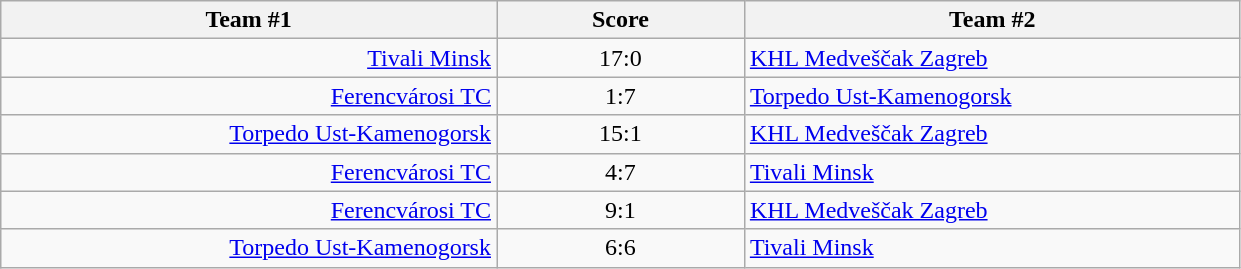<table class="wikitable" style="text-align: center;">
<tr>
<th width=22%>Team #1</th>
<th width=11%>Score</th>
<th width=22%>Team #2</th>
</tr>
<tr>
<td style="text-align: right;"><a href='#'>Tivali Minsk</a> </td>
<td>17:0</td>
<td style="text-align: left;"> <a href='#'>KHL Medveščak Zagreb</a></td>
</tr>
<tr>
<td style="text-align: right;"><a href='#'>Ferencvárosi TC</a> </td>
<td>1:7</td>
<td style="text-align: left;"> <a href='#'>Torpedo Ust-Kamenogorsk</a></td>
</tr>
<tr>
<td style="text-align: right;"><a href='#'>Torpedo Ust-Kamenogorsk</a> </td>
<td>15:1</td>
<td style="text-align: left;"> <a href='#'>KHL Medveščak Zagreb</a></td>
</tr>
<tr>
<td style="text-align: right;"><a href='#'>Ferencvárosi TC</a> </td>
<td>4:7</td>
<td style="text-align: left;"> <a href='#'>Tivali Minsk</a></td>
</tr>
<tr>
<td style="text-align: right;"><a href='#'>Ferencvárosi TC</a> </td>
<td>9:1</td>
<td style="text-align: left;"> <a href='#'>KHL Medveščak Zagreb</a></td>
</tr>
<tr>
<td style="text-align: right;"><a href='#'>Torpedo Ust-Kamenogorsk</a> </td>
<td>6:6</td>
<td style="text-align: left;"> <a href='#'>Tivali Minsk</a></td>
</tr>
</table>
